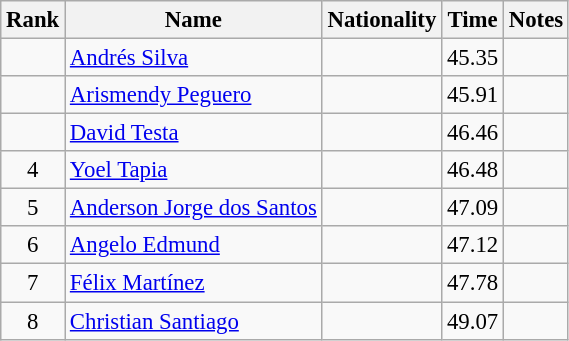<table class="wikitable sortable" style="text-align:center;font-size:95%">
<tr>
<th>Rank</th>
<th>Name</th>
<th>Nationality</th>
<th>Time</th>
<th>Notes</th>
</tr>
<tr>
<td></td>
<td align=left><a href='#'>Andrés Silva</a></td>
<td align=left></td>
<td>45.35</td>
<td></td>
</tr>
<tr>
<td></td>
<td align=left><a href='#'>Arismendy Peguero</a></td>
<td align=left></td>
<td>45.91</td>
<td></td>
</tr>
<tr>
<td></td>
<td align=left><a href='#'>David Testa</a></td>
<td align=left></td>
<td>46.46</td>
<td></td>
</tr>
<tr>
<td>4</td>
<td align=left><a href='#'>Yoel Tapia</a></td>
<td align=left></td>
<td>46.48</td>
<td></td>
</tr>
<tr>
<td>5</td>
<td align=left><a href='#'>Anderson Jorge dos Santos</a></td>
<td align=left></td>
<td>47.09</td>
<td></td>
</tr>
<tr>
<td>6</td>
<td align=left><a href='#'>Angelo Edmund</a></td>
<td align=left></td>
<td>47.12</td>
<td></td>
</tr>
<tr>
<td>7</td>
<td align=left><a href='#'>Félix Martínez</a></td>
<td align=left></td>
<td>47.78</td>
<td></td>
</tr>
<tr>
<td>8</td>
<td align=left><a href='#'>Christian Santiago</a></td>
<td align=left></td>
<td>49.07</td>
<td></td>
</tr>
</table>
